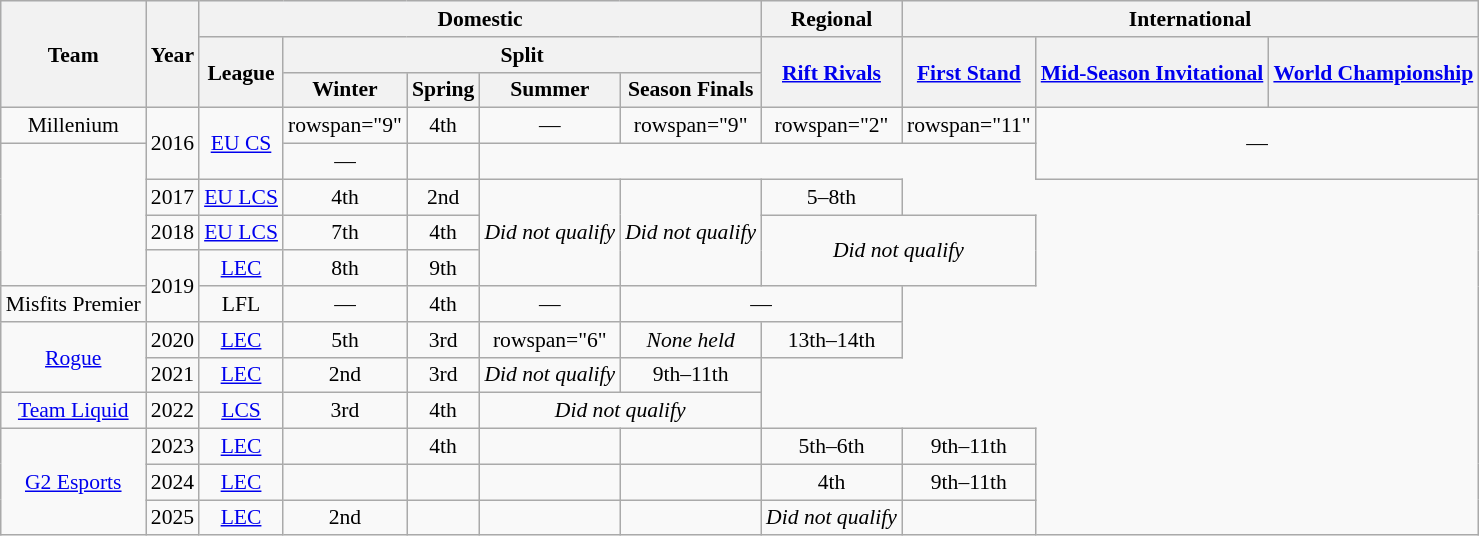<table class="wikitable" style="font-size:90%; text-align:center;">
<tr style="background:#f0f6ff;">
<th rowspan=3>Team</th>
<th rowspan=3>Year</th>
<th colspan=5>Domestic</th>
<th>Regional</th>
<th colspan=3>International</th>
</tr>
<tr>
<th rowspan=2>League</th>
<th colspan=4>Split</th>
<th rowspan=2><a href='#'>Rift Rivals</a></th>
<th rowspan=2><a href='#'>First Stand</a></th>
<th rowspan=2><a href='#'>Mid-Season Invitational</a></th>
<th rowspan=2><a href='#'>World Championship</a></th>
</tr>
<tr>
<th>Winter</th>
<th>Spring</th>
<th>Summer</th>
<th>Season Finals</th>
</tr>
<tr>
<td>Millenium</td>
<td rowspan="2">2016</td>
<td rowspan="2"><a href='#'>EU CS</a></td>
<td>rowspan="9" </td>
<td>4th</td>
<td>—</td>
<td>rowspan="9" </td>
<td>rowspan="2" </td>
<td>rowspan="11" </td>
<td colspan="2" rowspan="2">—</td>
</tr>
<tr>
<td rowspan="4"></td>
<td>—</td>
<td></td>
</tr>
<tr>
<td>2017</td>
<td><a href='#'>EU LCS</a></td>
<td>4th</td>
<td>2nd</td>
<td rowspan="3"><em>Did not qualify</em></td>
<td rowspan="3"><em>Did not qualify</em></td>
<td>5–8th</td>
</tr>
<tr>
<td>2018</td>
<td><a href='#'>EU LCS</a></td>
<td>7th</td>
<td>4th</td>
<td colspan="2" rowspan="2"><em>Did not qualify</em></td>
</tr>
<tr>
<td rowspan="2">2019</td>
<td><a href='#'>LEC</a></td>
<td>8th</td>
<td>9th</td>
</tr>
<tr>
<td>Misfits Premier</td>
<td>LFL</td>
<td>—</td>
<td>4th</td>
<td>—</td>
<td colspan="2">—</td>
</tr>
<tr>
<td rowspan="2"><a href='#'>Rogue</a></td>
<td>2020</td>
<td><a href='#'>LEC</a></td>
<td>5th</td>
<td>3rd</td>
<td>rowspan="6" </td>
<td><em>None held</em></td>
<td>13th–14th</td>
</tr>
<tr>
<td>2021</td>
<td><a href='#'>LEC</a></td>
<td>2nd</td>
<td>3rd</td>
<td><em>Did not qualify</em></td>
<td>9th–11th</td>
</tr>
<tr>
<td><a href='#'>Team Liquid</a></td>
<td>2022</td>
<td><a href='#'>LCS</a></td>
<td>3rd</td>
<td>4th</td>
<td colspan="2"><em>Did not qualify</em></td>
</tr>
<tr>
<td rowspan="3"><a href='#'>G2 Esports</a></td>
<td>2023</td>
<td><a href='#'>LEC</a></td>
<td></td>
<td>4th</td>
<td></td>
<td></td>
<td>5th–6th</td>
<td>9th–11th</td>
</tr>
<tr>
<td>2024</td>
<td><a href='#'>LEC</a></td>
<td></td>
<td></td>
<td></td>
<td></td>
<td>4th</td>
<td>9th–11th</td>
</tr>
<tr>
<td>2025</td>
<td><a href='#'>LEC</a></td>
<td>2nd</td>
<td></td>
<td></td>
<td></td>
<td><em>Did not qualify</em></td>
<td></td>
</tr>
</table>
